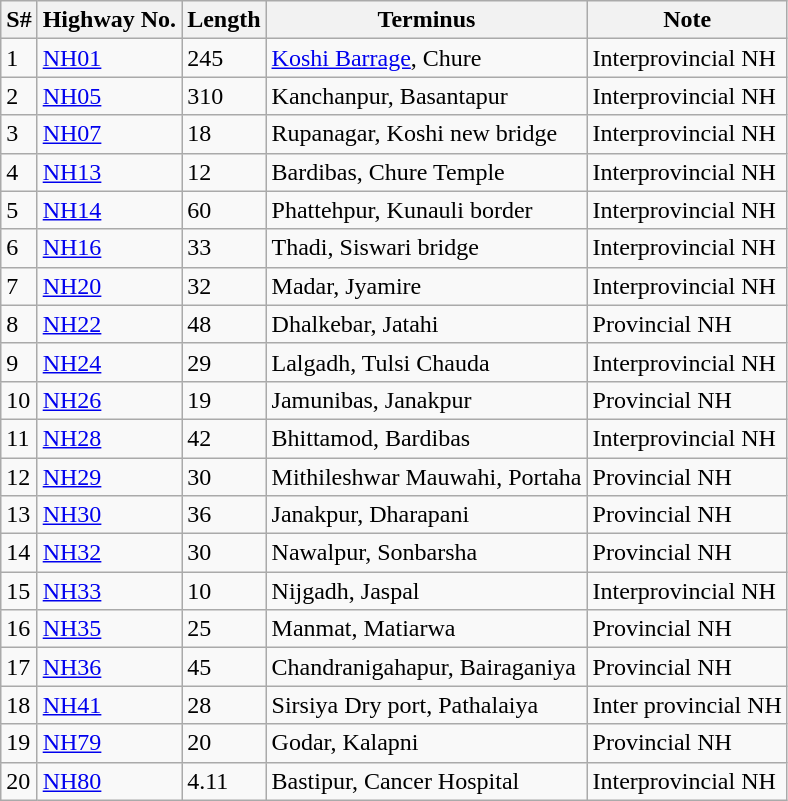<table class="wikitable sortable">
<tr>
<th>S#</th>
<th>Highway No.</th>
<th>Length</th>
<th>Terminus</th>
<th>Note</th>
</tr>
<tr>
<td>1</td>
<td><a href='#'>NH01</a></td>
<td>245</td>
<td><a href='#'>Koshi Barrage</a>, Chure</td>
<td>Interprovincial NH</td>
</tr>
<tr>
<td>2</td>
<td><a href='#'>NH05</a></td>
<td>310</td>
<td>Kanchanpur, Basantapur</td>
<td>Interprovincial NH</td>
</tr>
<tr>
<td>3</td>
<td><a href='#'>NH07</a></td>
<td>18</td>
<td>Rupanagar, Koshi new bridge</td>
<td>Interprovincial NH</td>
</tr>
<tr>
<td>4</td>
<td><a href='#'>NH13</a></td>
<td>12</td>
<td>Bardibas, Chure Temple</td>
<td>Interprovincial NH</td>
</tr>
<tr>
<td>5</td>
<td><a href='#'>NH14</a></td>
<td>60</td>
<td>Phattehpur, Kunauli border</td>
<td>Interprovincial NH</td>
</tr>
<tr>
<td>6</td>
<td><a href='#'>NH16</a></td>
<td>33</td>
<td>Thadi, Siswari bridge</td>
<td>Interprovincial NH</td>
</tr>
<tr>
<td>7</td>
<td><a href='#'>NH20</a></td>
<td>32</td>
<td>Madar, Jyamire</td>
<td>Interprovincial NH</td>
</tr>
<tr>
<td>8</td>
<td><a href='#'>NH22</a></td>
<td>48</td>
<td>Dhalkebar, Jatahi</td>
<td>Provincial NH</td>
</tr>
<tr>
<td>9</td>
<td><a href='#'>NH24</a></td>
<td>29</td>
<td>Lalgadh, Tulsi Chauda</td>
<td>Interprovincial NH</td>
</tr>
<tr>
<td>10</td>
<td><a href='#'>NH26</a></td>
<td>19</td>
<td>Jamunibas, Janakpur</td>
<td>Provincial NH</td>
</tr>
<tr>
<td>11</td>
<td><a href='#'>NH28</a></td>
<td>42</td>
<td>Bhittamod, Bardibas</td>
<td>Interprovincial NH</td>
</tr>
<tr>
<td>12</td>
<td><a href='#'>NH29</a></td>
<td>30</td>
<td>Mithileshwar Mauwahi, Portaha</td>
<td>Provincial NH</td>
</tr>
<tr>
<td>13</td>
<td><a href='#'>NH30</a></td>
<td>36</td>
<td>Janakpur, Dharapani</td>
<td>Provincial NH</td>
</tr>
<tr>
<td>14</td>
<td><a href='#'>NH32</a></td>
<td>30</td>
<td>Nawalpur, Sonbarsha</td>
<td>Provincial NH</td>
</tr>
<tr>
<td>15</td>
<td><a href='#'>NH33</a></td>
<td>10</td>
<td>Nijgadh, Jaspal</td>
<td>Interprovincial NH</td>
</tr>
<tr>
<td>16</td>
<td><a href='#'>NH35</a></td>
<td>25</td>
<td>Manmat, Matiarwa</td>
<td>Provincial NH</td>
</tr>
<tr>
<td>17</td>
<td><a href='#'>NH36</a></td>
<td>45</td>
<td>Chandranigahapur, Bairaganiya</td>
<td>Provincial NH</td>
</tr>
<tr>
<td>18</td>
<td><a href='#'>NH41</a></td>
<td>28</td>
<td>Sirsiya Dry port, Pathalaiya</td>
<td>Inter provincial NH</td>
</tr>
<tr>
<td>19</td>
<td><a href='#'>NH79</a></td>
<td>20</td>
<td>Godar, Kalapni</td>
<td>Provincial NH</td>
</tr>
<tr>
<td>20</td>
<td><a href='#'>NH80</a></td>
<td>4.11</td>
<td>Bastipur, Cancer Hospital</td>
<td>Interprovincial NH</td>
</tr>
</table>
